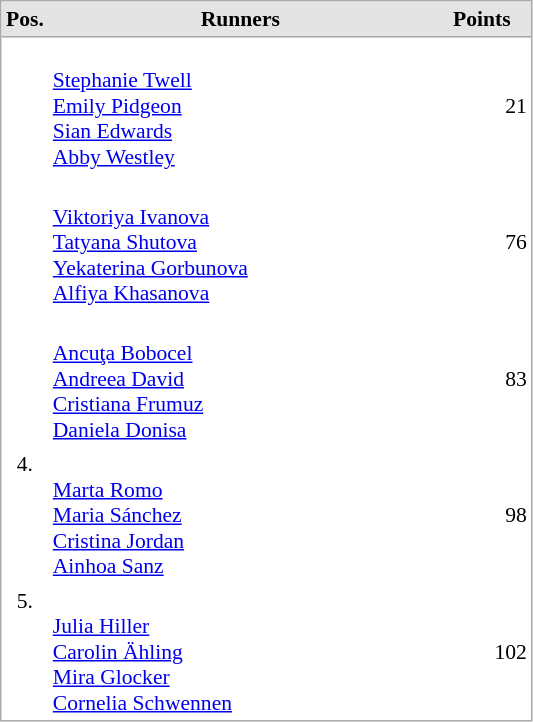<table cellspacing="0" cellpadding="3" style="border:1px solid #AAAAAA;font-size:90%">
<tr bgcolor="#E4E4E4">
<th style="border-bottom:1px solid #AAAAAA" width=10>Pos.</th>
<th style="border-bottom:1px solid #AAAAAA" width=250>Runners</th>
<th style="border-bottom:1px solid #AAAAAA" width=60>Points</th>
</tr>
<tr align="center">
<td align="center" valign="top"></td>
<td align="left"><br> <a href='#'>Stephanie Twell</a><br> <a href='#'>Emily Pidgeon</a><br> <a href='#'>Sian Edwards</a><br> <a href='#'>Abby Westley</a></td>
<td align="right">21</td>
</tr>
<tr align="center">
<td align="center" valign="top"></td>
<td align="left"><br> <a href='#'>Viktoriya Ivanova</a><br> <a href='#'>Tatyana Shutova</a><br> <a href='#'>Yekaterina Gorbunova</a><br> <a href='#'>Alfiya Khasanova</a></td>
<td align="right">76</td>
</tr>
<tr align="center">
<td align="center" valign="top"></td>
<td align="left"><br> <a href='#'>Ancuţa Bobocel</a><br> <a href='#'>Andreea David</a><br> <a href='#'>Cristiana Frumuz</a><br> <a href='#'>Daniela Donisa</a></td>
<td align="right">83</td>
</tr>
<tr align="center">
<td align="center" valign="top">4.</td>
<td align="left"><br> <a href='#'>Marta Romo</a><br> <a href='#'>Maria Sánchez</a><br> <a href='#'>Cristina Jordan</a><br> <a href='#'>Ainhoa Sanz</a></td>
<td align="right">98</td>
</tr>
<tr align="center">
<td align="center" valign="top">5.</td>
<td align="left"><br> <a href='#'>Julia Hiller</a><br> <a href='#'>Carolin Ähling</a><br> <a href='#'>Mira Glocker</a><br> <a href='#'>Cornelia Schwennen</a></td>
<td align="right">102</td>
</tr>
</table>
